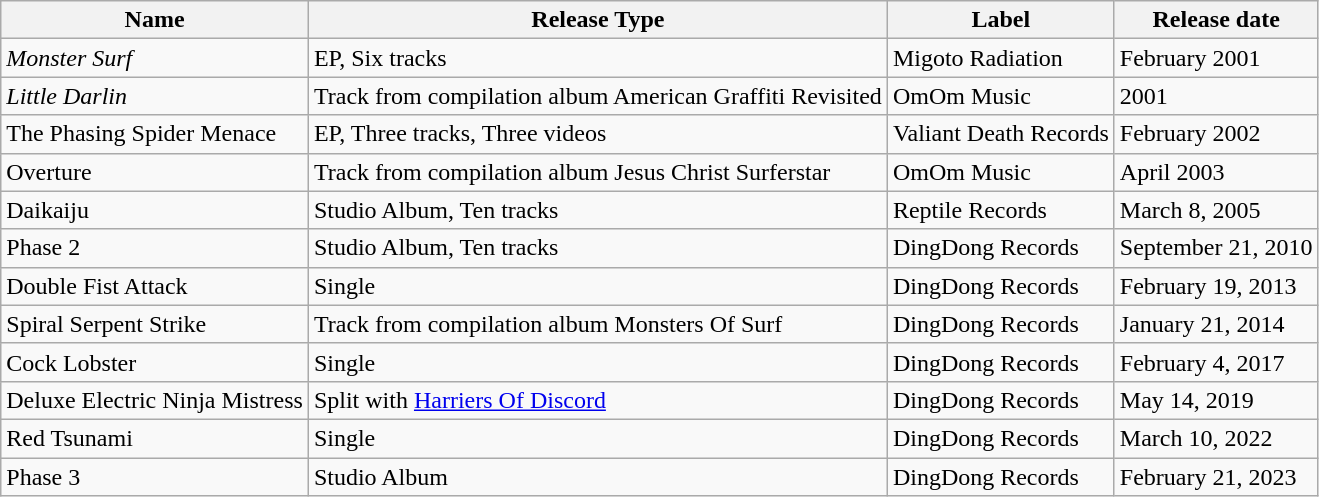<table class="wikitable">
<tr>
<th>Name</th>
<th>Release Type</th>
<th>Label</th>
<th>Release date</th>
</tr>
<tr>
<td><em>Monster Surf</em></td>
<td>EP, Six tracks</td>
<td>Migoto Radiation</td>
<td>February 2001</td>
</tr>
<tr>
<td><em>Little Darlin<strong></td>
<td>Track from compilation album </em>American Graffiti Revisited<em></td>
<td>OmOm Music</td>
<td>2001</td>
</tr>
<tr>
<td></em>The Phasing Spider Menace<em></td>
<td>EP, Three tracks, Three videos</td>
<td>Valiant Death Records</td>
<td>February 2002</td>
</tr>
<tr>
<td></em>Overture<em></td>
<td>Track from compilation album </em>Jesus Christ Surferstar<em></td>
<td>OmOm Music</td>
<td>April 2003</td>
</tr>
<tr>
<td></em>Daikaiju<em></td>
<td>Studio Album, Ten tracks </td>
<td>Reptile Records</td>
<td>March 8, 2005</td>
</tr>
<tr>
<td></em>Phase 2<em></td>
<td>Studio Album, Ten tracks</td>
<td>DingDong Records</td>
<td>September 21, 2010</td>
</tr>
<tr>
<td></em>Double Fist Attack<em></td>
<td>Single</td>
<td>DingDong Records</td>
<td>February 19, 2013</td>
</tr>
<tr>
<td></em>Spiral Serpent Strike<em></td>
<td>Track from compilation album </em>Monsters Of Surf<em></td>
<td>DingDong Records</td>
<td>January 21, 2014</td>
</tr>
<tr>
<td></em>Cock Lobster<em></td>
<td>Single</td>
<td>DingDong Records</td>
<td>February 4, 2017</td>
</tr>
<tr>
<td></em>Deluxe Electric Ninja Mistress<em></td>
<td>Split with <a href='#'>Harriers Of Discord</a></td>
<td>DingDong Records</td>
<td>May 14, 2019</td>
</tr>
<tr>
<td></em>Red Tsunami<em></td>
<td>Single</td>
<td>DingDong Records</td>
<td>March 10, 2022</td>
</tr>
<tr>
<td></em>Phase 3<em></td>
<td>Studio Album</td>
<td>DingDong Records</td>
<td>February 21, 2023</td>
</tr>
</table>
